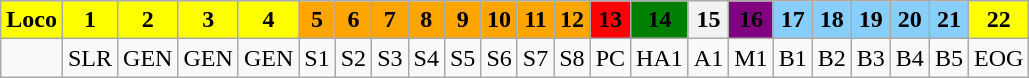<table class="wikitable plainrowheaders unsortable" style="text-align:center">
<tr>
<th rowspan="1" scope="col" style="background:yellow;">Loco</th>
<th rowspan="1" scope="col" style="background:yellow;">1</th>
<th rowspan="1" scope="col" style="background:yellow;">2</th>
<th rowspan="1" scope="col" style="background:yellow;">3</th>
<th rowspan="1" scope="col" style="background:yellow;">4</th>
<th rowspan="1" scope="col" style="background:orange;">5</th>
<th rowspan="1" scope="col" style="background:orange;">6</th>
<th rowspan="1" scope="col" style="background:orange;">7</th>
<th rowspan="1" scope="col" style="background:orange;">8</th>
<th rowspan="1" scope="col" style="background:orange;">9</th>
<th rowspan="1" scope="col" style="background:orange;">10</th>
<th rowspan="1" scope="col" style="background:orange;">11</th>
<th rowspan="1" scope="col" style="background:orange;">12</th>
<th rowspan="1" scope="col" style="background:red;">13</th>
<th rowspan="1" scope="col" style="background:green;">14</th>
<th rowspan="1" scope="col" style="background:white,">15</th>
<th rowspan="1" scope="col" style="background:purple;">16</th>
<th rowspan="1" scope="col" style="background:lightskyblue;">17</th>
<th rowspan="1" scope="col" style="background:lightskyblue;">18</th>
<th rowspan="1" scope="col" style="background:lightskyblue;">19</th>
<th rowspan="1" scope="col" style="background:lightskyblue;">20</th>
<th rowspan="1" scope="col" style="background:lightskyblue;">21</th>
<th rowspan="1" scope="col" style="background:yellow;">22</th>
</tr>
<tr>
<td></td>
<td>SLR</td>
<td>GEN</td>
<td>GEN</td>
<td>GEN</td>
<td>S1</td>
<td>S2</td>
<td>S3</td>
<td>S4</td>
<td>S5</td>
<td>S6</td>
<td>S7</td>
<td>S8</td>
<td>PC</td>
<td>HA1</td>
<td>A1</td>
<td>M1</td>
<td>B1</td>
<td>B2</td>
<td>B3</td>
<td>B4</td>
<td>B5</td>
<td>EOG</td>
</tr>
</table>
